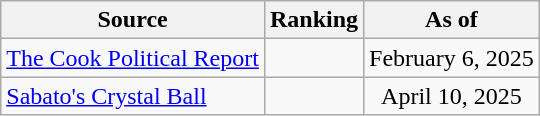<table class="wikitable" style="text-align:center">
<tr>
<th>Source</th>
<th>Ranking</th>
<th>As of</th>
</tr>
<tr>
<td align=left><a href='#'>The Cook Political Report</a></td>
<td></td>
<td>February 6, 2025</td>
</tr>
<tr>
<td align=left><a href='#'>Sabato's Crystal Ball</a></td>
<td></td>
<td>April 10, 2025</td>
</tr>
</table>
